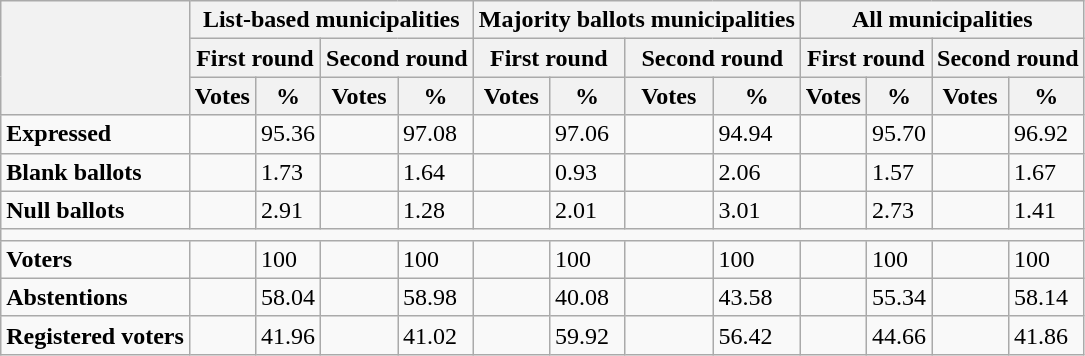<table class="wikitable">
<tr>
<th rowspan="3"></th>
<th colspan="4">List-based municipalities</th>
<th colspan="4">Majority ballots municipalities</th>
<th colspan="4">All municipalities</th>
</tr>
<tr>
<th colspan="2">First round</th>
<th colspan="2">Second round</th>
<th colspan="2">First round</th>
<th colspan="2">Second round</th>
<th colspan="2">First round</th>
<th colspan="2">Second round</th>
</tr>
<tr>
<th>Votes</th>
<th>%</th>
<th>Votes</th>
<th>%</th>
<th>Votes</th>
<th>%</th>
<th>Votes</th>
<th>%</th>
<th>Votes</th>
<th>%</th>
<th>Votes</th>
<th>%</th>
</tr>
<tr>
<td><strong>Expressed</strong></td>
<td></td>
<td>95.36</td>
<td></td>
<td>97.08</td>
<td></td>
<td>97.06</td>
<td></td>
<td>94.94</td>
<td></td>
<td>95.70</td>
<td></td>
<td>96.92</td>
</tr>
<tr>
<td><strong>Blank ballots</strong></td>
<td></td>
<td>1.73</td>
<td></td>
<td>1.64</td>
<td></td>
<td>0.93</td>
<td></td>
<td>2.06</td>
<td></td>
<td>1.57</td>
<td></td>
<td>1.67</td>
</tr>
<tr>
<td><strong>Null ballots</strong></td>
<td></td>
<td>2.91</td>
<td></td>
<td>1.28</td>
<td></td>
<td>2.01</td>
<td></td>
<td>3.01</td>
<td></td>
<td>2.73</td>
<td></td>
<td>1.41</td>
</tr>
<tr>
<td colspan="13"></td>
</tr>
<tr>
<td><strong>Voters</strong></td>
<td></td>
<td>100</td>
<td></td>
<td>100</td>
<td></td>
<td>100</td>
<td></td>
<td>100</td>
<td></td>
<td>100</td>
<td></td>
<td>100</td>
</tr>
<tr>
<td><strong>Abstentions</strong></td>
<td></td>
<td>58.04</td>
<td></td>
<td>58.98</td>
<td></td>
<td>40.08</td>
<td></td>
<td>43.58</td>
<td></td>
<td>55.34</td>
<td></td>
<td>58.14</td>
</tr>
<tr>
<td><strong>Registered voters</strong></td>
<td></td>
<td>41.96</td>
<td></td>
<td>41.02</td>
<td></td>
<td>59.92</td>
<td></td>
<td>56.42</td>
<td></td>
<td>44.66</td>
<td></td>
<td>41.86</td>
</tr>
</table>
